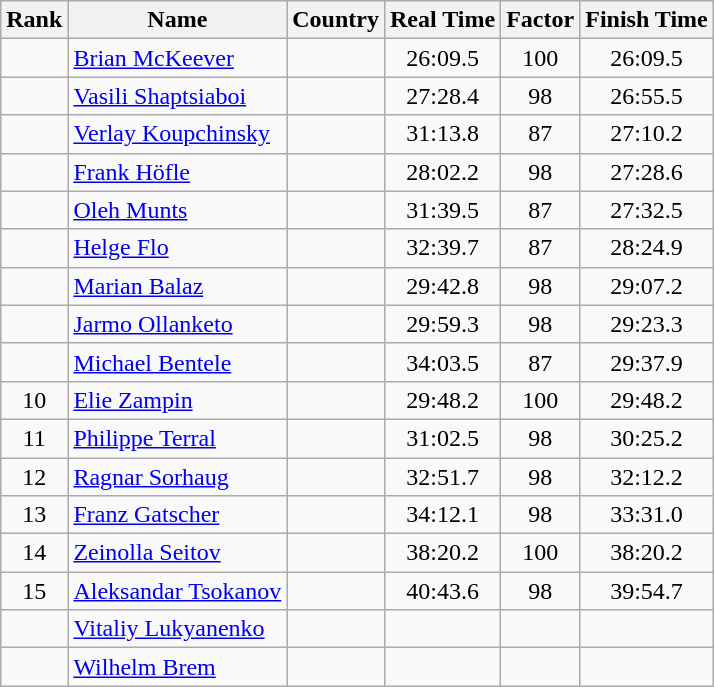<table class="wikitable sortable" style="text-align:center">
<tr>
<th>Rank</th>
<th>Name</th>
<th>Country</th>
<th>Real Time</th>
<th>Factor</th>
<th>Finish Time</th>
</tr>
<tr>
<td></td>
<td align=left><a href='#'>Brian McKeever</a></td>
<td align=left></td>
<td>26:09.5</td>
<td>100</td>
<td>26:09.5</td>
</tr>
<tr>
<td></td>
<td align=left><a href='#'>Vasili Shaptsiaboi</a></td>
<td align=left></td>
<td>27:28.4</td>
<td>98</td>
<td>26:55.5</td>
</tr>
<tr>
<td></td>
<td align=left><a href='#'>Verlay Koupchinsky</a></td>
<td align=left></td>
<td>31:13.8</td>
<td>87</td>
<td>27:10.2</td>
</tr>
<tr>
<td></td>
<td align=left><a href='#'>Frank Höfle</a></td>
<td align=left></td>
<td>28:02.2</td>
<td>98</td>
<td>27:28.6</td>
</tr>
<tr>
<td></td>
<td align=left><a href='#'>Oleh Munts</a></td>
<td align=left></td>
<td>31:39.5</td>
<td>87</td>
<td>27:32.5</td>
</tr>
<tr>
<td></td>
<td align=left><a href='#'>Helge Flo</a></td>
<td align=left></td>
<td>32:39.7</td>
<td>87</td>
<td>28:24.9</td>
</tr>
<tr>
<td></td>
<td align=left><a href='#'>Marian Balaz</a></td>
<td align=left></td>
<td>29:42.8</td>
<td>98</td>
<td>29:07.2</td>
</tr>
<tr>
<td></td>
<td align=left><a href='#'>Jarmo Ollanketo</a></td>
<td align=left></td>
<td>29:59.3</td>
<td>98</td>
<td>29:23.3</td>
</tr>
<tr>
<td></td>
<td align=left><a href='#'>Michael Bentele</a></td>
<td align=left></td>
<td>34:03.5</td>
<td>87</td>
<td>29:37.9</td>
</tr>
<tr>
<td>10</td>
<td align=left><a href='#'>Elie Zampin</a></td>
<td align=left></td>
<td>29:48.2</td>
<td>100</td>
<td>29:48.2</td>
</tr>
<tr>
<td>11</td>
<td align=left><a href='#'>Philippe Terral</a></td>
<td align=left></td>
<td>31:02.5</td>
<td>98</td>
<td>30:25.2</td>
</tr>
<tr>
<td>12</td>
<td align=left><a href='#'>Ragnar Sorhaug</a></td>
<td align=left></td>
<td>32:51.7</td>
<td>98</td>
<td>32:12.2</td>
</tr>
<tr>
<td>13</td>
<td align=left><a href='#'>Franz Gatscher</a></td>
<td align=left></td>
<td>34:12.1</td>
<td>98</td>
<td>33:31.0</td>
</tr>
<tr>
<td>14</td>
<td align=left><a href='#'>Zeinolla Seitov</a></td>
<td align=left></td>
<td>38:20.2</td>
<td>100</td>
<td>38:20.2</td>
</tr>
<tr>
<td>15</td>
<td align=left><a href='#'>Aleksandar Tsokanov</a></td>
<td align=left></td>
<td>40:43.6</td>
<td>98</td>
<td>39:54.7</td>
</tr>
<tr>
<td></td>
<td align=left><a href='#'>Vitaliy Lukyanenko</a></td>
<td align=left></td>
<td></td>
<td></td>
<td></td>
</tr>
<tr>
<td></td>
<td align=left><a href='#'>Wilhelm Brem</a></td>
<td align=left></td>
<td></td>
<td></td>
<td></td>
</tr>
</table>
